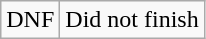<table class="wikitable">
<tr>
<td style="text-align:center;">DNF</td>
<td>Did not finish</td>
</tr>
</table>
